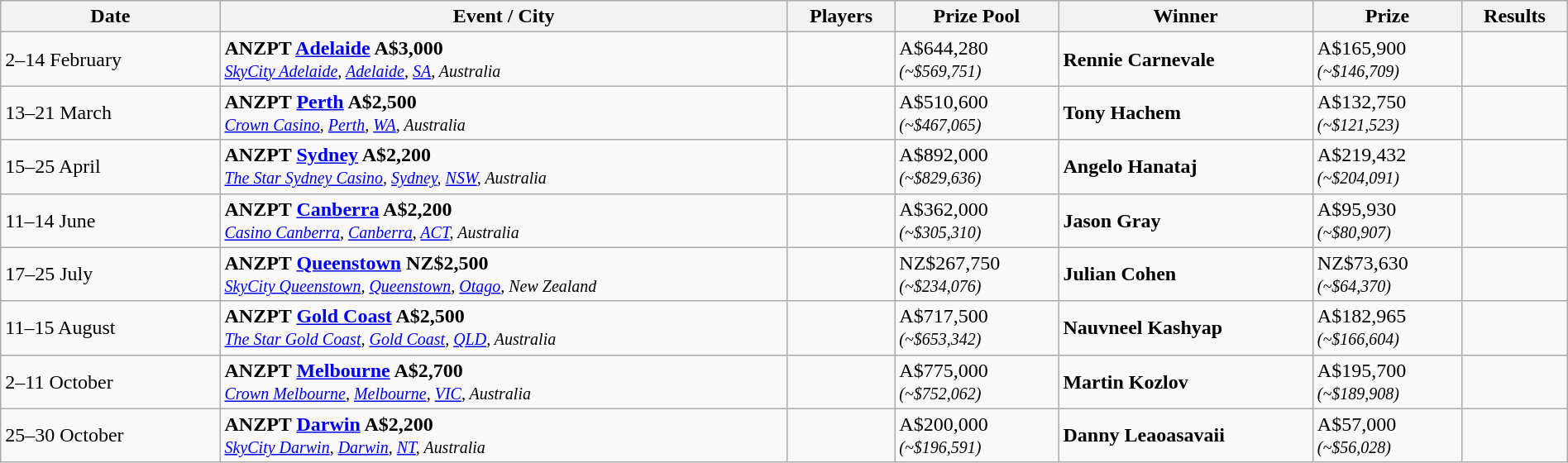<table class="wikitable" width="100%">
<tr>
<th width="14%">Date</th>
<th !width="16%">Event / City</th>
<th !width="11%">Players</th>
<th !width="14%">Prize Pool</th>
<th !width="18%">Winner</th>
<th !width="14%">Prize</th>
<th !width="11%">Results</th>
</tr>
<tr>
<td>2–14 February</td>
<td> <strong>ANZPT <a href='#'>Adelaide</a> A$3,000</strong><br><small><em><a href='#'>SkyCity Adelaide</a>, <a href='#'>Adelaide</a>, <a href='#'>SA</a>, Australia</em></small></td>
<td></td>
<td>A$644,280<br><small><em>(~$569,751)</em></small></td>
<td> <strong>Rennie Carnevale</strong></td>
<td>A$165,900<br><small><em>(~$146,709)</em></small></td>
<td></td>
</tr>
<tr>
<td>13–21 March</td>
<td> <strong>ANZPT <a href='#'>Perth</a> A$2,500</strong><br><small><em><a href='#'>Crown Casino</a>, <a href='#'>Perth</a>, <a href='#'>WA</a>, Australia</em></small></td>
<td></td>
<td>A$510,600<br><small><em>(~$467,065)</em></small></td>
<td> <strong>Tony Hachem</strong></td>
<td>A$132,750<br><small><em>(~$121,523)</em></small></td>
<td></td>
</tr>
<tr>
<td>15–25 April</td>
<td> <strong>ANZPT <a href='#'>Sydney</a> A$2,200</strong><br><small><em><a href='#'>The Star Sydney Casino</a>, <a href='#'>Sydney</a>, <a href='#'>NSW</a>, Australia</em></small></td>
<td></td>
<td>A$892,000<br><small><em>(~$829,636)</em></small></td>
<td> <strong>Angelo Hanataj</strong></td>
<td>A$219,432<br><small><em>(~$204,091)</em></small></td>
<td></td>
</tr>
<tr>
<td>11–14 June</td>
<td> <strong>ANZPT <a href='#'>Canberra</a> A$2,200</strong><br><small><em><a href='#'>Casino Canberra</a>, <a href='#'>Canberra</a>, <a href='#'>ACT</a>, Australia</em></small></td>
<td></td>
<td>A$362,000<br><small><em>(~$305,310)</em></small></td>
<td> <strong>Jason Gray</strong></td>
<td>A$95,930<br><small><em>(~$80,907)</em></small></td>
<td></td>
</tr>
<tr>
<td>17–25 July</td>
<td> <strong>ANZPT <a href='#'>Queenstown</a> NZ$2,500</strong><br><small><em><a href='#'>SkyCity Queenstown</a>, <a href='#'>Queenstown</a>, <a href='#'>Otago</a>, New Zealand</em></small></td>
<td></td>
<td>NZ$267,750<br><small><em>(~$234,076)</em></small></td>
<td> <strong>Julian Cohen</strong></td>
<td>NZ$73,630<br><small><em>(~$64,370)</em></small></td>
<td></td>
</tr>
<tr>
<td>11–15 August</td>
<td> <strong>ANZPT <a href='#'>Gold Coast</a> A$2,500</strong><br><small><em><a href='#'>The Star Gold Coast</a>, <a href='#'>Gold Coast</a>, <a href='#'>QLD</a>, Australia</em></small></td>
<td></td>
<td>A$717,500<br><small><em>(~$653,342)</em></small></td>
<td> <strong>Nauvneel Kashyap</strong></td>
<td>A$182,965<br><small><em>(~$166,604)</em></small></td>
<td></td>
</tr>
<tr>
<td>2–11 October</td>
<td> <strong>ANZPT <a href='#'>Melbourne</a> A$2,700</strong><br><small><em><a href='#'>Crown Melbourne</a>, <a href='#'>Melbourne</a>, <a href='#'>VIC</a>, Australia</em></small></td>
<td></td>
<td>A$775,000<br><small><em>(~$752,062)</em></small></td>
<td> <strong>Martin Kozlov</strong></td>
<td>A$195,700<br><small><em>(~$189,908)</em></small></td>
<td></td>
</tr>
<tr>
<td>25–30 October</td>
<td> <strong>ANZPT <a href='#'>Darwin</a> A$2,200</strong><br><small><em><a href='#'>SkyCity Darwin</a>, <a href='#'>Darwin</a>, <a href='#'>NT</a>, Australia</em></small></td>
<td></td>
<td>A$200,000<br><small><em>(~$196,591)</em></small></td>
<td> <strong>Danny Leaoasavaii</strong></td>
<td>A$57,000<br><small><em>(~$56,028)</em></small></td>
<td></td>
</tr>
</table>
